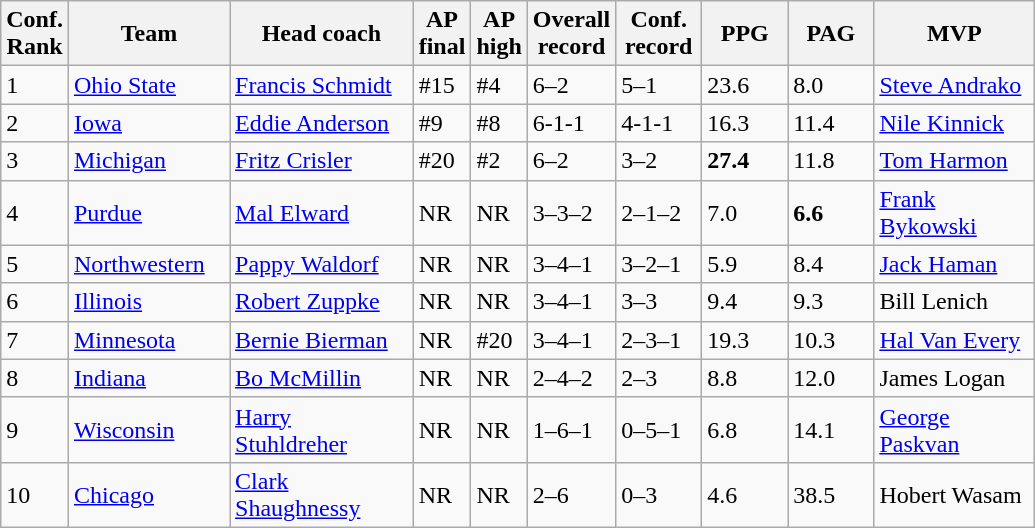<table class="sortable wikitable">
<tr>
<th width="25">Conf. Rank</th>
<th width="100">Team</th>
<th width="115">Head coach</th>
<th width="25">AP final</th>
<th width="25">AP high</th>
<th width="50">Overall record</th>
<th width="50">Conf. record</th>
<th width="50">PPG</th>
<th width="50">PAG</th>
<th width="100">MVP</th>
</tr>
<tr align="left" bgcolor="">
<td>1</td>
<td><a href='#'>Ohio State</a></td>
<td><a href='#'>Francis Schmidt</a></td>
<td>#15</td>
<td>#4</td>
<td>6–2</td>
<td>5–1</td>
<td>23.6</td>
<td>8.0</td>
<td><a href='#'>Steve Andrako</a></td>
</tr>
<tr align="left" bgcolor="">
<td>2</td>
<td><a href='#'>Iowa</a></td>
<td><a href='#'>Eddie Anderson</a></td>
<td>#9</td>
<td>#8</td>
<td>6-1-1</td>
<td>4-1-1</td>
<td>16.3</td>
<td>11.4</td>
<td><a href='#'>Nile Kinnick</a></td>
</tr>
<tr align="left" bgcolor="">
<td>3</td>
<td><a href='#'>Michigan</a></td>
<td><a href='#'>Fritz Crisler</a></td>
<td>#20</td>
<td>#2</td>
<td>6–2</td>
<td>3–2</td>
<td><strong>27.4</strong></td>
<td>11.8</td>
<td><a href='#'>Tom Harmon</a></td>
</tr>
<tr align="left" bgcolor="">
<td>4</td>
<td><a href='#'>Purdue</a></td>
<td><a href='#'>Mal Elward</a></td>
<td>NR</td>
<td>NR</td>
<td>3–3–2</td>
<td>2–1–2</td>
<td>7.0</td>
<td><strong>6.6</strong></td>
<td><a href='#'>Frank Bykowski</a></td>
</tr>
<tr align="left" bgcolor="">
<td>5</td>
<td><a href='#'>Northwestern</a></td>
<td><a href='#'>Pappy Waldorf</a></td>
<td>NR</td>
<td>NR</td>
<td>3–4–1</td>
<td>3–2–1</td>
<td>5.9</td>
<td>8.4</td>
<td><a href='#'>Jack Haman</a></td>
</tr>
<tr align="left" bgcolor="">
<td>6</td>
<td><a href='#'>Illinois</a></td>
<td><a href='#'>Robert Zuppke</a></td>
<td>NR</td>
<td>NR</td>
<td>3–4–1</td>
<td>3–3</td>
<td>9.4</td>
<td>9.3</td>
<td>Bill Lenich</td>
</tr>
<tr align="left" bgcolor="">
<td>7</td>
<td><a href='#'>Minnesota</a></td>
<td><a href='#'>Bernie Bierman</a></td>
<td>NR</td>
<td>#20</td>
<td>3–4–1</td>
<td>2–3–1</td>
<td>19.3</td>
<td>10.3</td>
<td><a href='#'>Hal Van Every</a></td>
</tr>
<tr align="left" bgcolor="">
<td>8</td>
<td><a href='#'>Indiana</a></td>
<td><a href='#'>Bo McMillin</a></td>
<td>NR</td>
<td>NR</td>
<td>2–4–2</td>
<td>2–3</td>
<td>8.8</td>
<td>12.0</td>
<td>James Logan</td>
</tr>
<tr align="left" bgcolor="">
<td>9</td>
<td><a href='#'>Wisconsin</a></td>
<td><a href='#'>Harry Stuhldreher</a></td>
<td>NR</td>
<td>NR</td>
<td>1–6–1</td>
<td>0–5–1</td>
<td>6.8</td>
<td>14.1</td>
<td><a href='#'>George Paskvan</a></td>
</tr>
<tr align="left" bgcolor="">
<td>10</td>
<td><a href='#'>Chicago</a></td>
<td><a href='#'>Clark Shaughnessy</a></td>
<td>NR</td>
<td>NR</td>
<td>2–6</td>
<td>0–3</td>
<td>4.6</td>
<td>38.5</td>
<td>Hobert Wasam</td>
</tr>
</table>
